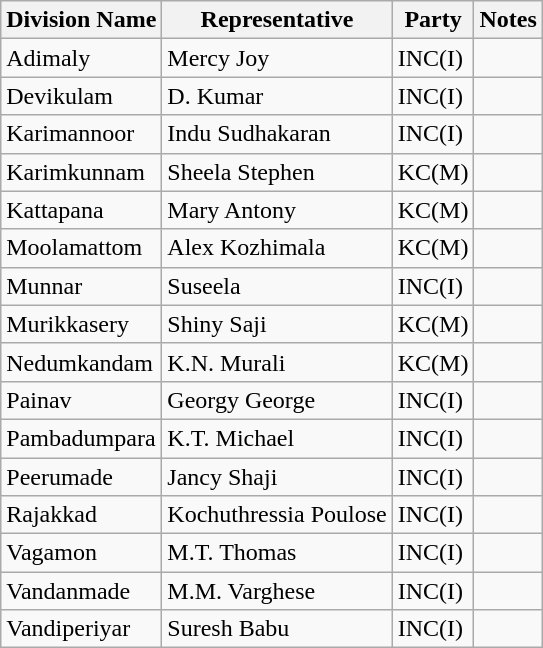<table class="wikitable">
<tr>
<th>Division Name</th>
<th>Representative</th>
<th>Party</th>
<th>Notes</th>
</tr>
<tr>
<td>Adimaly</td>
<td>Mercy Joy</td>
<td>INC(I)</td>
<td></td>
</tr>
<tr>
<td>Devikulam</td>
<td>D. Kumar</td>
<td>INC(I)</td>
<td></td>
</tr>
<tr>
<td>Karimannoor</td>
<td>Indu Sudhakaran</td>
<td>INC(I)</td>
<td></td>
</tr>
<tr>
<td>Karimkunnam</td>
<td>Sheela Stephen</td>
<td>KC(M)</td>
<td></td>
</tr>
<tr>
<td>Kattapana</td>
<td>Mary Antony</td>
<td>KC(M)</td>
<td></td>
</tr>
<tr>
<td>Moolamattom</td>
<td>Alex Kozhimala</td>
<td>KC(M)</td>
<td></td>
</tr>
<tr>
<td>Munnar</td>
<td>Suseela</td>
<td>INC(I)</td>
<td></td>
</tr>
<tr>
<td>Murikkasery</td>
<td>Shiny Saji</td>
<td>KC(M)</td>
<td></td>
</tr>
<tr>
<td>Nedumkandam</td>
<td>K.N. Murali</td>
<td>KC(M)</td>
<td></td>
</tr>
<tr>
<td>Painav</td>
<td>Georgy George</td>
<td>INC(I)</td>
<td></td>
</tr>
<tr>
<td>Pambadumpara</td>
<td>K.T. Michael</td>
<td>INC(I)</td>
<td></td>
</tr>
<tr>
<td>Peerumade</td>
<td>Jancy Shaji</td>
<td>INC(I)</td>
<td></td>
</tr>
<tr>
<td>Rajakkad</td>
<td>Kochuthressia Poulose</td>
<td>INC(I)</td>
<td></td>
</tr>
<tr>
<td>Vagamon</td>
<td>M.T. Thomas</td>
<td>INC(I)</td>
<td></td>
</tr>
<tr>
<td>Vandanmade</td>
<td>M.M. Varghese</td>
<td>INC(I)</td>
<td></td>
</tr>
<tr>
<td>Vandiperiyar</td>
<td>Suresh Babu</td>
<td>INC(I)</td>
<td></td>
</tr>
</table>
